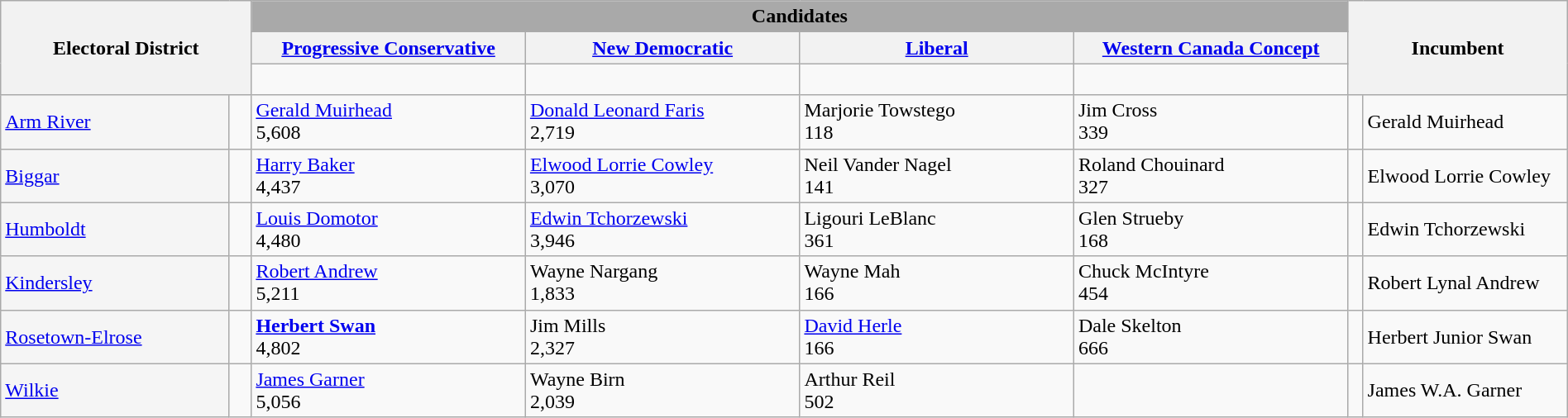<table class="wikitable" style="width:100%">
<tr>
<th style="width:16%;" style="background:darkgrey;" rowspan=3 colspan=2>Electoral District</th>
<th style="background:darkgrey;" colspan=4>Candidates</th>
<th style="width:14%;" style="background:darkgrey;" rowspan=3 colspan=2>Incumbent</th>
</tr>
<tr>
<th width=17.5%><a href='#'>Progressive Conservative</a></th>
<th width=17.5%><a href='#'>New Democratic</a></th>
<th width=17.5%><a href='#'>Liberal</a></th>
<th width=17.5%><a href='#'>Western Canada Concept</a></th>
</tr>
<tr>
<td width=17.5% > </td>
<td width=17.5% > </td>
<td width=17.5% > </td>
<td width=17.5% > </td>
</tr>
<tr>
<td bgcolor=whitesmoke><a href='#'>Arm River</a></td>
<td> </td>
<td><a href='#'>Gerald Muirhead</a> <br>5,608</td>
<td><a href='#'>Donald Leonard Faris</a> <br>2,719</td>
<td>Marjorie Towstego <br>118</td>
<td>Jim Cross <br>339</td>
<td> </td>
<td>Gerald Muirhead</td>
</tr>
<tr>
<td bgcolor=whitesmoke><a href='#'>Biggar</a></td>
<td> </td>
<td><a href='#'>Harry Baker</a> <br>4,437</td>
<td><a href='#'>Elwood Lorrie Cowley</a> <br>3,070</td>
<td>Neil Vander Nagel <br>141</td>
<td>Roland Chouinard <br>327</td>
<td> </td>
<td>Elwood Lorrie Cowley</td>
</tr>
<tr>
<td bgcolor=whitesmoke><a href='#'>Humboldt</a></td>
<td> </td>
<td><a href='#'>Louis Domotor</a> <br>4,480</td>
<td><a href='#'>Edwin Tchorzewski</a> <br>3,946</td>
<td>Ligouri LeBlanc <br>361</td>
<td>Glen Strueby <br>168</td>
<td> </td>
<td>Edwin Tchorzewski</td>
</tr>
<tr>
<td bgcolor=whitesmoke><a href='#'>Kindersley</a></td>
<td> </td>
<td><a href='#'>Robert Andrew</a> <br>5,211</td>
<td>Wayne Nargang <br>1,833</td>
<td>Wayne Mah <br>166</td>
<td>Chuck McIntyre <br>454</td>
<td> </td>
<td>Robert Lynal Andrew</td>
</tr>
<tr>
<td bgcolor=whitesmoke><a href='#'>Rosetown-Elrose</a></td>
<td> </td>
<td><strong><a href='#'>Herbert Swan</a></strong> <br>4,802</td>
<td>Jim Mills <br>2,327</td>
<td><a href='#'>David Herle</a> <br>166</td>
<td>Dale Skelton <br>666</td>
<td> </td>
<td>Herbert Junior Swan</td>
</tr>
<tr>
<td bgcolor=whitesmoke><a href='#'>Wilkie</a></td>
<td> </td>
<td><a href='#'>James Garner</a> <br>5,056</td>
<td>Wayne Birn <br>2,039</td>
<td>Arthur Reil <br>502</td>
<td></td>
<td> </td>
<td>James W.A. Garner</td>
</tr>
</table>
